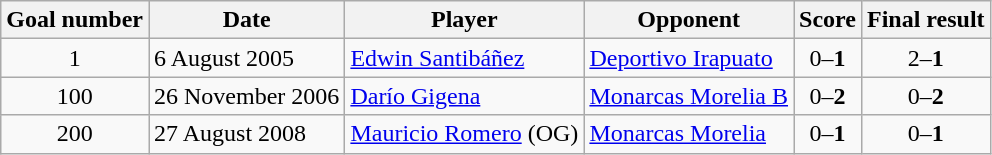<table class="wikitable">
<tr>
<th>Goal number</th>
<th>Date</th>
<th>Player</th>
<th>Opponent</th>
<th>Score</th>
<th>Final result</th>
</tr>
<tr>
<td align="center">1</td>
<td>6 August 2005</td>
<td><a href='#'>Edwin Santibáñez</a></td>
<td><a href='#'>Deportivo Irapuato</a></td>
<td align="center">0–<strong>1</strong></td>
<td align="center">2–<strong>1</strong></td>
</tr>
<tr>
<td align="center">100</td>
<td>26 November 2006</td>
<td><a href='#'>Darío Gigena</a></td>
<td><a href='#'>Monarcas Morelia B</a></td>
<td align="center">0–<strong>2</strong></td>
<td align="center">0–<strong>2</strong></td>
</tr>
<tr>
<td align="center">200</td>
<td>27 August 2008</td>
<td><a href='#'>Mauricio Romero</a> (OG)</td>
<td><a href='#'>Monarcas Morelia</a></td>
<td align="center">0–<strong>1</strong></td>
<td align="center">0–<strong>1</strong></td>
</tr>
</table>
